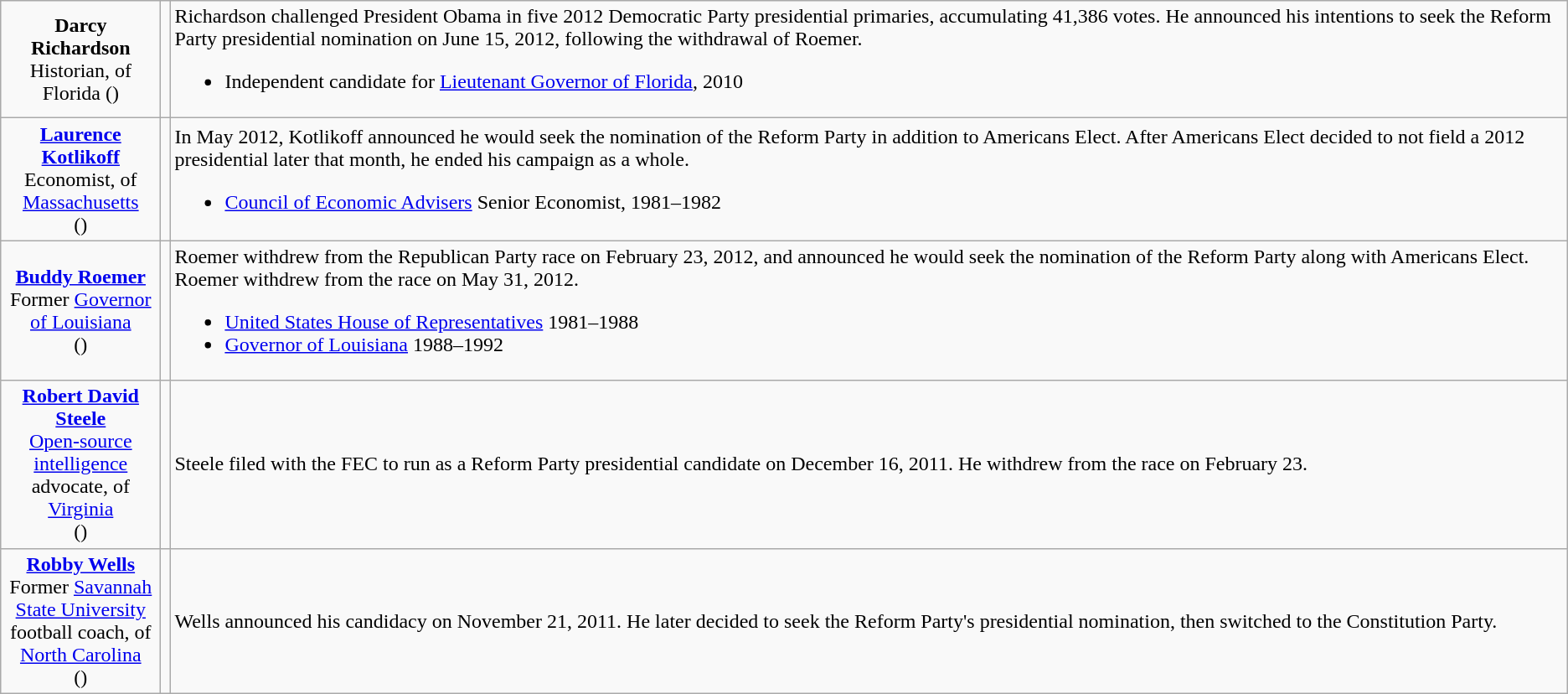<table class=wikitable>
<tr>
<td style="text-align:center; width:120px;"><strong>Darcy Richardson</strong><br>Historian, of Florida ()</td>
<td></td>
<td>Richardson challenged President Obama in five 2012 Democratic Party presidential primaries, accumulating 41,386 votes. He announced his intentions to seek the Reform Party presidential nomination on June 15, 2012, following the withdrawal of Roemer.<br><ul><li>Independent candidate for <a href='#'>Lieutenant Governor of Florida</a>, 2010</li></ul></td>
</tr>
<tr>
<td style="text-align:center; width:120px;"><strong><a href='#'>Laurence Kotlikoff</a></strong><br>Economist, of <a href='#'>Massachusetts</a><br>()</td>
<td></td>
<td>In May 2012, Kotlikoff announced he would seek the nomination of the Reform Party in addition to Americans Elect. After Americans Elect decided to not field a 2012 presidential later that month, he ended his campaign as a whole.<br><ul><li><a href='#'>Council of Economic Advisers</a> Senior Economist, 1981–1982</li></ul></td>
</tr>
<tr>
<td style="text-align:center; width:120px;"><strong><a href='#'>Buddy Roemer</a></strong><br>Former <a href='#'>Governor of Louisiana</a><br>()</td>
<td></td>
<td>Roemer withdrew from the Republican Party race on February 23, 2012, and announced he would seek the nomination of the Reform Party along with Americans Elect. Roemer withdrew from the race on May 31, 2012.<br><ul><li><a href='#'>United States House of Representatives</a> 1981–1988</li><li><a href='#'>Governor of Louisiana</a> 1988–1992</li></ul></td>
</tr>
<tr>
<td style="text-align:center; width:120px;"><strong><a href='#'>Robert David Steele</a></strong><br><a href='#'>Open-source intelligence</a> advocate, of <a href='#'>Virginia</a><br>()</td>
<td></td>
<td>Steele filed with the FEC to run as a Reform Party presidential candidate on December 16, 2011. He withdrew from the race on February 23.</td>
</tr>
<tr>
<td style="text-align:center; width:120px;"><strong><a href='#'>Robby Wells</a></strong><br>Former <a href='#'>Savannah State University</a> football coach, of <a href='#'>North Carolina</a><br>()</td>
<td></td>
<td>Wells announced his candidacy on November 21, 2011. He later decided to seek the Reform Party's presidential nomination, then switched to the Constitution Party.</td>
</tr>
</table>
